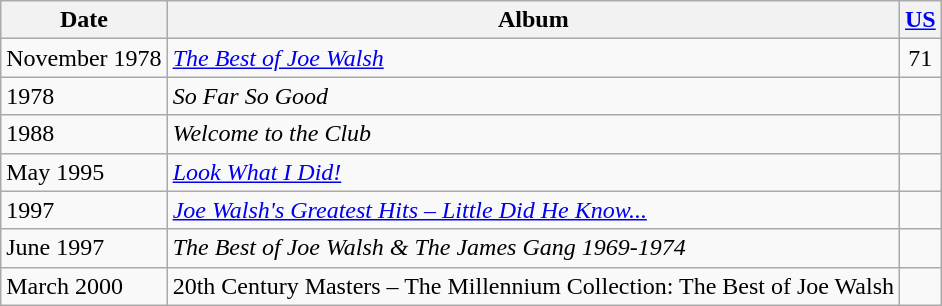<table class="wikitable">
<tr>
<th>Date</th>
<th>Album</th>
<th><a href='#'>US</a><br></th>
</tr>
<tr>
<td>November 1978</td>
<td><em><a href='#'>The Best of Joe Walsh</a></em></td>
<td style="text-align:center;">71</td>
</tr>
<tr>
<td>1978</td>
<td><em>So Far So Good</em></td>
<td></td>
</tr>
<tr>
<td>1988</td>
<td><em>Welcome to the Club</em></td>
<td></td>
</tr>
<tr>
<td>May 1995</td>
<td><em><a href='#'>Look What I Did!</a></em></td>
<td></td>
</tr>
<tr>
<td>1997</td>
<td><em><a href='#'>Joe Walsh's Greatest Hits – Little Did He Know...</a></em></td>
<td></td>
</tr>
<tr>
<td>June 1997</td>
<td><em>The Best of Joe Walsh & The James Gang 1969-1974</em></td>
<td></td>
</tr>
<tr>
<td>March 2000</td>
<td>20th Century Masters – The Millennium Collection: The Best of Joe Walsh</td>
<td></td>
</tr>
</table>
